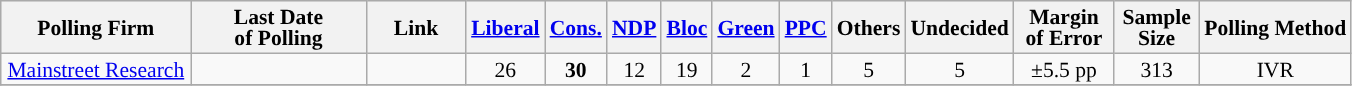<table class="wikitable sortable" style="text-align:center;font-size:90%;line-height:14px;">
<tr style="background:#e9e9e9;">
<th style="width:120px">Polling Firm</th>
<th style="width:110px">Last Date<br>of Polling</th>
<th style="width:60px" class="unsortable">Link</th>
<th style="background-color:"><a href='#'>Liberal</a></th>
<th style="background-color:"><a href='#'>Cons.</a></th>
<th style="background-color:"><a href='#'>NDP</a></th>
<th style="background-color:"><a href='#'>Bloc</a></th>
<th style="background-color:"><a href='#'>Green</a></th>
<th style="background-color:"><a href='#'><span>PPC</span></a></th>
<th style="background-color:">Others</th>
<th style="background-color:">Undecided</th>
<th style="width:60px;" class=unsortable>Margin<br>of Error</th>
<th style="width:50px;" class=unsortable>Sample<br>Size</th>
<th class=unsortable>Polling Method</th>
</tr>
<tr>
<td><a href='#'>Mainstreet Research</a></td>
<td></td>
<td></td>
<td>26</td>
<td><strong>30</strong></td>
<td>12</td>
<td>19</td>
<td>2</td>
<td>1</td>
<td>5</td>
<td>5</td>
<td>±5.5 pp</td>
<td>313</td>
<td>IVR</td>
</tr>
<tr>
</tr>
</table>
